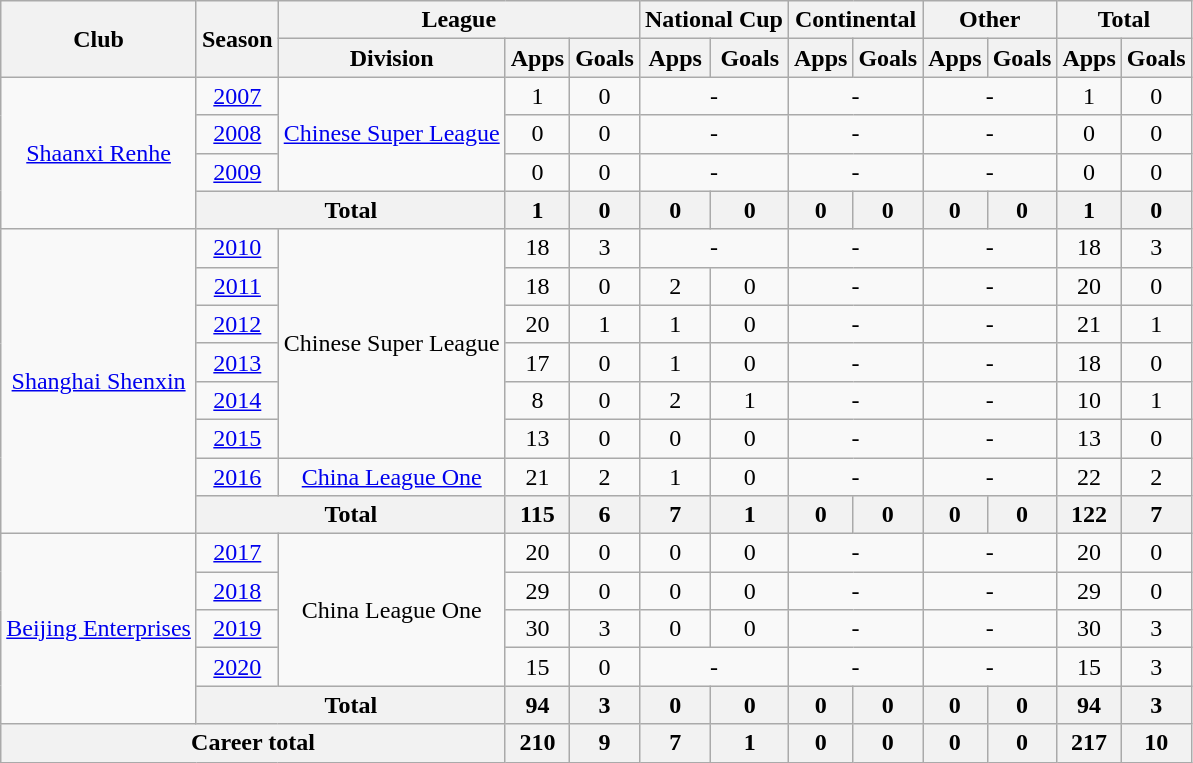<table class="wikitable" style="text-align: center">
<tr>
<th rowspan="2">Club</th>
<th rowspan="2">Season</th>
<th colspan="3">League</th>
<th colspan="2">National Cup</th>
<th colspan="2">Continental</th>
<th colspan="2">Other</th>
<th colspan="2">Total</th>
</tr>
<tr>
<th>Division</th>
<th>Apps</th>
<th>Goals</th>
<th>Apps</th>
<th>Goals</th>
<th>Apps</th>
<th>Goals</th>
<th>Apps</th>
<th>Goals</th>
<th>Apps</th>
<th>Goals</th>
</tr>
<tr>
<td rowspan=4><a href='#'>Shaanxi Renhe</a></td>
<td><a href='#'>2007</a></td>
<td rowspan=3><a href='#'>Chinese Super League</a></td>
<td>1</td>
<td>0</td>
<td colspan="2">-</td>
<td colspan="2">-</td>
<td colspan="2">-</td>
<td>1</td>
<td>0</td>
</tr>
<tr>
<td><a href='#'>2008</a></td>
<td>0</td>
<td>0</td>
<td colspan="2">-</td>
<td colspan="2">-</td>
<td colspan="2">-</td>
<td>0</td>
<td>0</td>
</tr>
<tr>
<td><a href='#'>2009</a></td>
<td>0</td>
<td>0</td>
<td colspan="2">-</td>
<td colspan="2">-</td>
<td colspan="2">-</td>
<td>0</td>
<td>0</td>
</tr>
<tr>
<th colspan="2"><strong>Total</strong></th>
<th>1</th>
<th>0</th>
<th>0</th>
<th>0</th>
<th>0</th>
<th>0</th>
<th>0</th>
<th>0</th>
<th>1</th>
<th>0</th>
</tr>
<tr>
<td rowspan=8><a href='#'>Shanghai Shenxin</a></td>
<td><a href='#'>2010</a></td>
<td rowspan=6>Chinese Super League</td>
<td>18</td>
<td>3</td>
<td colspan="2">-</td>
<td colspan="2">-</td>
<td colspan="2">-</td>
<td>18</td>
<td>3</td>
</tr>
<tr>
<td><a href='#'>2011</a></td>
<td>18</td>
<td>0</td>
<td>2</td>
<td>0</td>
<td colspan="2">-</td>
<td colspan="2">-</td>
<td>20</td>
<td>0</td>
</tr>
<tr>
<td><a href='#'>2012</a></td>
<td>20</td>
<td>1</td>
<td>1</td>
<td>0</td>
<td colspan="2">-</td>
<td colspan="2">-</td>
<td>21</td>
<td>1</td>
</tr>
<tr>
<td><a href='#'>2013</a></td>
<td>17</td>
<td>0</td>
<td>1</td>
<td>0</td>
<td colspan="2">-</td>
<td colspan="2">-</td>
<td>18</td>
<td>0</td>
</tr>
<tr>
<td><a href='#'>2014</a></td>
<td>8</td>
<td>0</td>
<td>2</td>
<td>1</td>
<td colspan="2">-</td>
<td colspan="2">-</td>
<td>10</td>
<td>1</td>
</tr>
<tr>
<td><a href='#'>2015</a></td>
<td>13</td>
<td>0</td>
<td>0</td>
<td>0</td>
<td colspan="2">-</td>
<td colspan="2">-</td>
<td>13</td>
<td>0</td>
</tr>
<tr>
<td><a href='#'>2016</a></td>
<td><a href='#'>China League One</a></td>
<td>21</td>
<td>2</td>
<td>1</td>
<td>0</td>
<td colspan="2">-</td>
<td colspan="2">-</td>
<td>22</td>
<td>2</td>
</tr>
<tr>
<th colspan="2"><strong>Total</strong></th>
<th>115</th>
<th>6</th>
<th>7</th>
<th>1</th>
<th>0</th>
<th>0</th>
<th>0</th>
<th>0</th>
<th>122</th>
<th>7</th>
</tr>
<tr>
<td rowspan=5><a href='#'>Beijing Enterprises</a></td>
<td><a href='#'>2017</a></td>
<td rowspan="4">China League One</td>
<td>20</td>
<td>0</td>
<td>0</td>
<td>0</td>
<td colspan="2">-</td>
<td colspan="2">-</td>
<td>20</td>
<td>0</td>
</tr>
<tr>
<td><a href='#'>2018</a></td>
<td>29</td>
<td>0</td>
<td>0</td>
<td>0</td>
<td colspan="2">-</td>
<td colspan="2">-</td>
<td>29</td>
<td>0</td>
</tr>
<tr>
<td><a href='#'>2019</a></td>
<td>30</td>
<td>3</td>
<td>0</td>
<td>0</td>
<td colspan="2">-</td>
<td colspan="2">-</td>
<td>30</td>
<td>3</td>
</tr>
<tr>
<td><a href='#'>2020</a></td>
<td>15</td>
<td>0</td>
<td colspan="2">-</td>
<td colspan="2">-</td>
<td colspan="2">-</td>
<td>15</td>
<td>3</td>
</tr>
<tr>
<th colspan="2"><strong>Total</strong></th>
<th>94</th>
<th>3</th>
<th>0</th>
<th>0</th>
<th>0</th>
<th>0</th>
<th>0</th>
<th>0</th>
<th>94</th>
<th>3</th>
</tr>
<tr>
<th colspan=3>Career total</th>
<th>210</th>
<th>9</th>
<th>7</th>
<th>1</th>
<th>0</th>
<th>0</th>
<th>0</th>
<th>0</th>
<th>217</th>
<th>10</th>
</tr>
</table>
